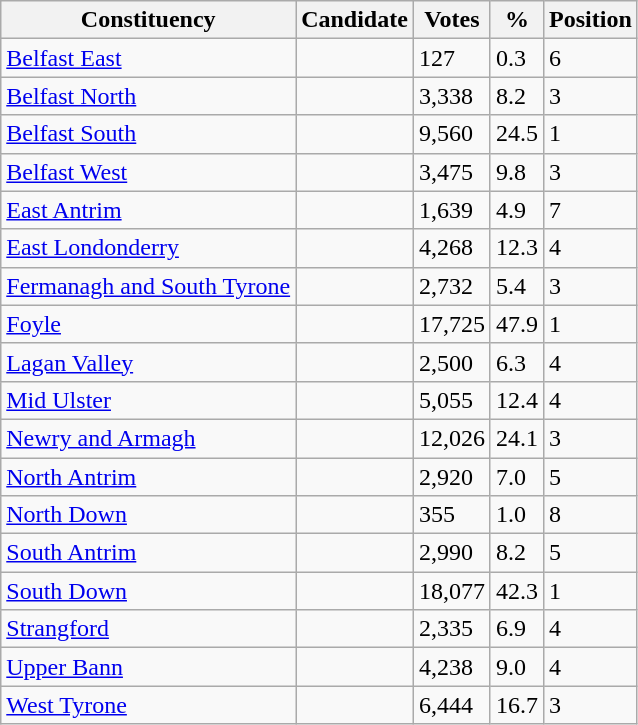<table class="wikitable sortable">
<tr>
<th>Constituency</th>
<th>Candidate</th>
<th>Votes</th>
<th>%</th>
<th>Position</th>
</tr>
<tr>
<td><a href='#'>Belfast East</a></td>
<td></td>
<td>127</td>
<td>0.3</td>
<td>6</td>
</tr>
<tr>
<td><a href='#'>Belfast North</a></td>
<td></td>
<td>3,338</td>
<td>8.2</td>
<td>3</td>
</tr>
<tr>
<td><a href='#'>Belfast South</a></td>
<td></td>
<td>9,560</td>
<td>24.5</td>
<td>1</td>
</tr>
<tr>
<td><a href='#'>Belfast West</a></td>
<td></td>
<td>3,475</td>
<td>9.8</td>
<td>3</td>
</tr>
<tr>
<td><a href='#'>East Antrim</a></td>
<td></td>
<td>1,639</td>
<td>4.9</td>
<td>7</td>
</tr>
<tr>
<td><a href='#'>East Londonderry</a></td>
<td></td>
<td>4,268</td>
<td>12.3</td>
<td>4</td>
</tr>
<tr>
<td><a href='#'>Fermanagh and South Tyrone</a></td>
<td></td>
<td>2,732</td>
<td>5.4</td>
<td>3</td>
</tr>
<tr>
<td><a href='#'>Foyle</a></td>
<td></td>
<td>17,725</td>
<td>47.9</td>
<td>1</td>
</tr>
<tr>
<td><a href='#'>Lagan Valley</a></td>
<td></td>
<td>2,500</td>
<td>6.3</td>
<td>4</td>
</tr>
<tr>
<td><a href='#'>Mid Ulster</a></td>
<td></td>
<td>5,055</td>
<td>12.4</td>
<td>4</td>
</tr>
<tr>
<td><a href='#'>Newry and Armagh</a></td>
<td></td>
<td>12,026</td>
<td>24.1</td>
<td>3</td>
</tr>
<tr>
<td><a href='#'>North Antrim</a></td>
<td></td>
<td>2,920</td>
<td>7.0</td>
<td>5</td>
</tr>
<tr>
<td><a href='#'>North Down</a></td>
<td></td>
<td>355</td>
<td>1.0</td>
<td>8</td>
</tr>
<tr>
<td><a href='#'>South Antrim</a></td>
<td></td>
<td>2,990</td>
<td>8.2</td>
<td>5</td>
</tr>
<tr>
<td><a href='#'>South Down</a></td>
<td></td>
<td>18,077</td>
<td>42.3</td>
<td>1</td>
</tr>
<tr>
<td><a href='#'>Strangford</a></td>
<td></td>
<td>2,335</td>
<td>6.9</td>
<td>4</td>
</tr>
<tr>
<td><a href='#'>Upper Bann</a></td>
<td></td>
<td>4,238</td>
<td>9.0</td>
<td>4</td>
</tr>
<tr>
<td><a href='#'>West Tyrone</a></td>
<td></td>
<td>6,444</td>
<td>16.7</td>
<td>3</td>
</tr>
</table>
